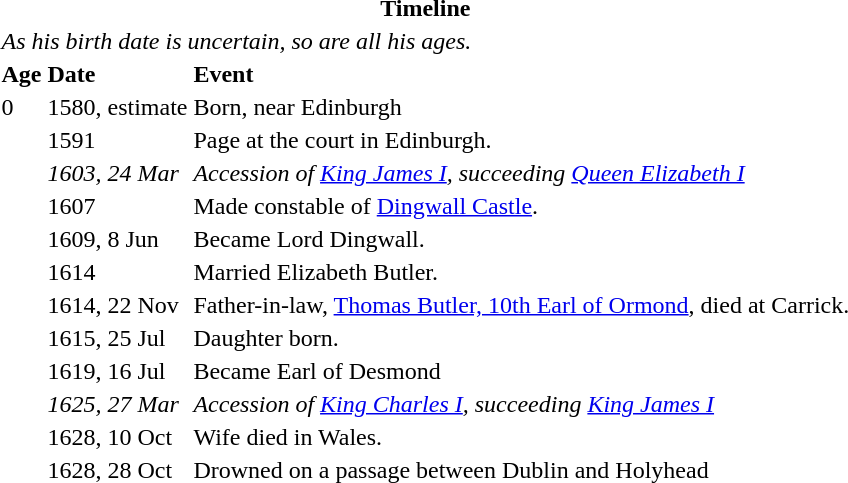<table>
<tr>
<th colspan=3>Timeline</th>
</tr>
<tr>
<td colspan=3><em>As his birth date is uncertain, so are all his ages.</em></td>
</tr>
<tr>
<th align="left">Age</th>
<th align="left">Date</th>
<th align="left">Event</th>
</tr>
<tr>
<td>0</td>
<td>1580, estimate</td>
<td>Born, near Edinburgh</td>
</tr>
<tr>
<td></td>
<td>1591</td>
<td>Page at the court in Edinburgh.</td>
</tr>
<tr>
<td></td>
<td><em>1603, 24 Mar</em></td>
<td><em>Accession of <a href='#'>King James I</a>, succeeding <a href='#'>Queen Elizabeth I</a></em></td>
</tr>
<tr>
<td></td>
<td>1607</td>
<td>Made constable of <a href='#'>Dingwall Castle</a>.</td>
</tr>
<tr>
<td></td>
<td>1609, 8 Jun</td>
<td>Became Lord Dingwall.</td>
</tr>
<tr>
<td></td>
<td>1614</td>
<td>Married Elizabeth Butler.</td>
</tr>
<tr>
<td></td>
<td>1614, 22 Nov</td>
<td>Father-in-law, <a href='#'>Thomas Butler, 10th Earl of Ormond</a>, died at Carrick.</td>
</tr>
<tr>
<td></td>
<td>1615, 25 Jul</td>
<td>Daughter born.</td>
</tr>
<tr>
<td></td>
<td>1619, 16 Jul</td>
<td>Became Earl of Desmond</td>
</tr>
<tr>
<td></td>
<td><em>1625, 27 Mar</em></td>
<td><em>Accession of <a href='#'>King Charles I</a>, succeeding <a href='#'>King James I</a></em></td>
</tr>
<tr>
<td></td>
<td>1628, 10 Oct</td>
<td>Wife died in Wales.</td>
</tr>
<tr>
<td></td>
<td>1628, 28 Oct</td>
<td>Drowned on a passage between Dublin and Holyhead</td>
</tr>
</table>
